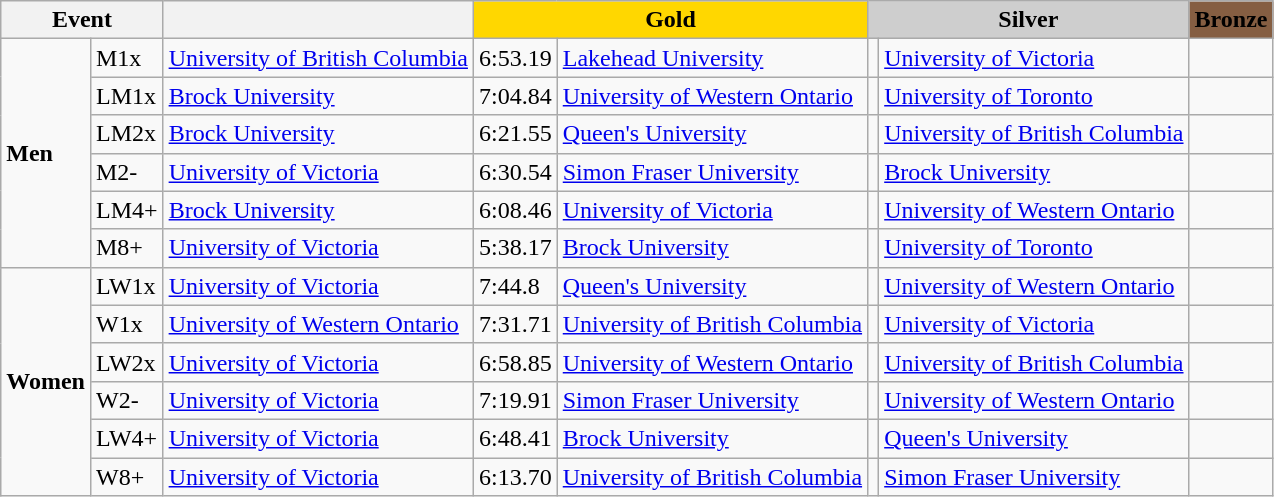<table class="wikitable mw-collapsible mw-collapsed">
<tr>
<th colspan="2">Event</th>
<th></th>
<th colspan="2" style="background:#FFD700;">Gold</th>
<th colspan="2" style="background:#CECECE;">Silver</th>
<th colspan="2" style="background:#855E42;">Bronze</th>
</tr>
<tr>
<td rowspan="6"><strong>Men</strong></td>
<td>M1x</td>
<td><a href='#'>University of British Columbia</a></td>
<td>6:53.19</td>
<td><a href='#'>Lakehead University</a></td>
<td></td>
<td><a href='#'>University of Victoria</a></td>
<td></td>
</tr>
<tr>
<td>LM1x</td>
<td><a href='#'>Brock University</a></td>
<td>7:04.84</td>
<td><a href='#'>University of Western Ontario</a></td>
<td></td>
<td><a href='#'>University of Toronto</a></td>
<td></td>
</tr>
<tr>
<td>LM2x</td>
<td><a href='#'>Brock University</a></td>
<td>6:21.55</td>
<td><a href='#'>Queen's University</a></td>
<td></td>
<td><a href='#'>University of British Columbia</a></td>
<td></td>
</tr>
<tr>
<td>M2-</td>
<td><a href='#'>University of Victoria</a></td>
<td>6:30.54</td>
<td><a href='#'>Simon Fraser University</a></td>
<td></td>
<td><a href='#'>Brock University</a></td>
<td></td>
</tr>
<tr>
<td>LM4+</td>
<td><a href='#'>Brock University</a></td>
<td>6:08.46</td>
<td><a href='#'>University of Victoria</a></td>
<td></td>
<td><a href='#'>University of Western Ontario</a></td>
<td></td>
</tr>
<tr>
<td>M8+</td>
<td><a href='#'>University of Victoria</a></td>
<td>5:38.17</td>
<td><a href='#'>Brock University</a></td>
<td></td>
<td><a href='#'>University of Toronto</a></td>
<td></td>
</tr>
<tr>
<td rowspan="6"><strong>Women</strong></td>
<td>LW1x</td>
<td><a href='#'>University of Victoria</a></td>
<td>7:44.8</td>
<td><a href='#'>Queen's University</a></td>
<td></td>
<td><a href='#'>University of Western Ontario</a></td>
<td></td>
</tr>
<tr>
<td>W1x</td>
<td><a href='#'>University of Western Ontario</a></td>
<td>7:31.71</td>
<td><a href='#'>University of British Columbia</a></td>
<td></td>
<td><a href='#'>University of Victoria</a></td>
<td></td>
</tr>
<tr>
<td>LW2x</td>
<td><a href='#'>University of Victoria</a></td>
<td>6:58.85</td>
<td><a href='#'>University of Western Ontario</a></td>
<td></td>
<td><a href='#'>University of British Columbia</a></td>
<td></td>
</tr>
<tr>
<td>W2-</td>
<td><a href='#'>University of Victoria</a></td>
<td>7:19.91</td>
<td><a href='#'>Simon Fraser University</a></td>
<td></td>
<td><a href='#'>University of Western Ontario</a></td>
<td></td>
</tr>
<tr>
<td>LW4+</td>
<td><a href='#'>University of Victoria</a></td>
<td>6:48.41</td>
<td><a href='#'>Brock University</a></td>
<td></td>
<td><a href='#'>Queen's University</a></td>
<td></td>
</tr>
<tr>
<td>W8+</td>
<td><a href='#'>University of Victoria</a></td>
<td>6:13.70</td>
<td><a href='#'>University of British Columbia</a></td>
<td></td>
<td><a href='#'>Simon Fraser University</a></td>
<td></td>
</tr>
</table>
